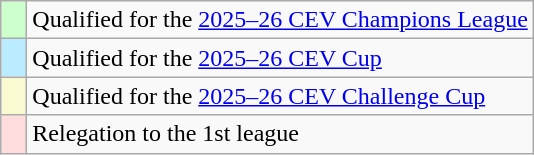<table class="wikitable" style="text-align: left;">
<tr>
<td width=10px bgcolor=#CCFFCC></td>
<td>Qualified for the <a href='#'>2025–26 CEV Champions League</a></td>
</tr>
<tr>
<td width=10px bgcolor=#BBEBFF></td>
<td>Qualified for the <a href='#'>2025–26 CEV Cup</a></td>
</tr>
<tr>
<td width=10px bgcolor=#FAFAD2></td>
<td>Qualified for the <a href='#'>2025–26 CEV Challenge Cup</a></td>
</tr>
<tr>
<td width=10px bgcolor=#FFDDDD></td>
<td>Relegation to the 1st league</td>
</tr>
</table>
